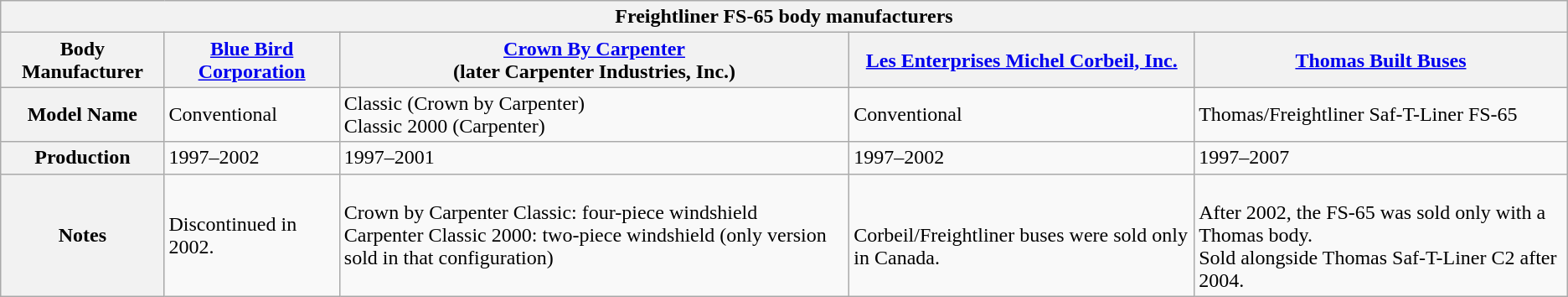<table class="wikitable">
<tr>
<th colspan="5">Freightliner FS-65 body manufacturers</th>
</tr>
<tr>
<th>Body Manufacturer</th>
<th><a href='#'>Blue Bird Corporation</a></th>
<th><a href='#'>Crown By Carpenter</a><br>(later Carpenter Industries, Inc.)</th>
<th><a href='#'>Les Enterprises Michel Corbeil, Inc.</a></th>
<th><a href='#'>Thomas Built Buses</a></th>
</tr>
<tr>
<th>Model Name</th>
<td>Conventional</td>
<td>Classic (Crown by Carpenter)<br>Classic 2000 (Carpenter)</td>
<td>Conventional</td>
<td>Thomas/Freightliner Saf-T-Liner FS-65</td>
</tr>
<tr>
<th>Production</th>
<td>1997–2002</td>
<td>1997–2001</td>
<td>1997–2002</td>
<td>1997–2007</td>
</tr>
<tr>
<th>Notes</th>
<td>Discontinued in 2002.</td>
<td>Crown by Carpenter Classic: four-piece windshield<br>Carpenter Classic 2000: two-piece windshield (only version sold in that configuration)</td>
<td><br>Corbeil/Freightliner buses were sold only in Canada.</td>
<td><br>After 2002, the FS-65 was sold only with a Thomas body.<br>Sold alongside Thomas Saf-T-Liner C2 after 2004.</td>
</tr>
</table>
